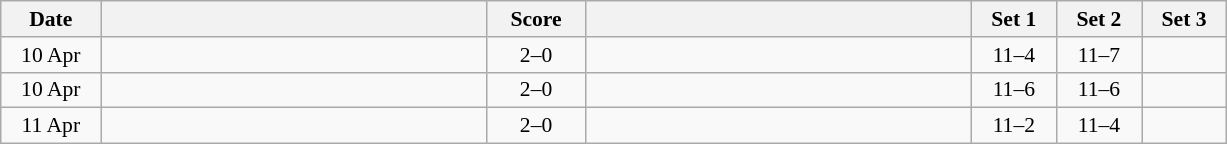<table class="wikitable" style="text-align: center; font-size:90% ">
<tr>
<th width="60">Date</th>
<th align="right" width="250"></th>
<th width="60">Score</th>
<th align="left" width="250"></th>
<th width="50">Set 1</th>
<th width="50">Set 2</th>
<th width="50">Set 3</th>
</tr>
<tr>
<td>10 Apr</td>
<td align=left><strong><br></strong></td>
<td align=center>2–0</td>
<td align=left><br></td>
<td>11–4</td>
<td>11–7</td>
<td></td>
</tr>
<tr>
<td>10 Apr</td>
<td align=left><strong><br></strong></td>
<td align=center>2–0</td>
<td align=left><br></td>
<td>11–6</td>
<td>11–6</td>
<td></td>
</tr>
<tr>
<td>11 Apr</td>
<td align=left><strong><br></strong></td>
<td align=center>2–0</td>
<td align=left><br></td>
<td>11–2</td>
<td>11–4</td>
<td></td>
</tr>
</table>
